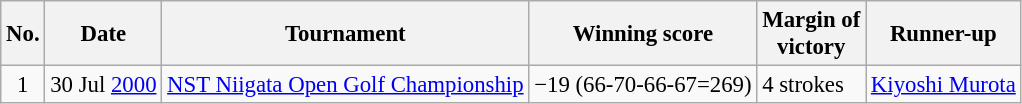<table class="wikitable" style="font-size:95%;">
<tr>
<th>No.</th>
<th>Date</th>
<th>Tournament</th>
<th>Winning score</th>
<th>Margin of<br>victory</th>
<th>Runner-up</th>
</tr>
<tr>
<td align=center>1</td>
<td align=right>30 Jul <a href='#'>2000</a></td>
<td><a href='#'>NST Niigata Open Golf Championship</a></td>
<td>−19 (66-70-66-67=269)</td>
<td>4 strokes</td>
<td> <a href='#'>Kiyoshi Murota</a></td>
</tr>
</table>
